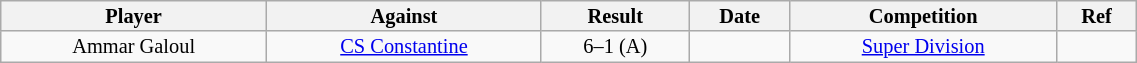<table class="wikitable sortable alternance"  style="font-size:85%; text-align:center; line-height:14px; width:60%;">
<tr>
<th>Player</th>
<th>Against</th>
<th>Result</th>
<th>Date</th>
<th>Competition</th>
<th>Ref</th>
</tr>
<tr>
<td> Ammar Galoul</td>
<td><a href='#'>CS Constantine</a></td>
<td>6–1 (A)</td>
<td></td>
<td><a href='#'>Super Division</a></td>
<td></td>
</tr>
</table>
